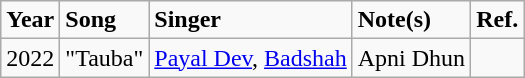<table class="wikitable">
<tr text-align:center;">
<td><strong>Year</strong></td>
<td><strong>Song</strong></td>
<td><strong>Singer</strong></td>
<td><strong>Note(s)</strong></td>
<td><strong>Ref.</strong></td>
</tr>
<tr>
<td>2022</td>
<td>"Tauba"</td>
<td><a href='#'>Payal Dev</a>, <a href='#'>Badshah</a></td>
<td>Apni Dhun</td>
<td></td>
</tr>
</table>
